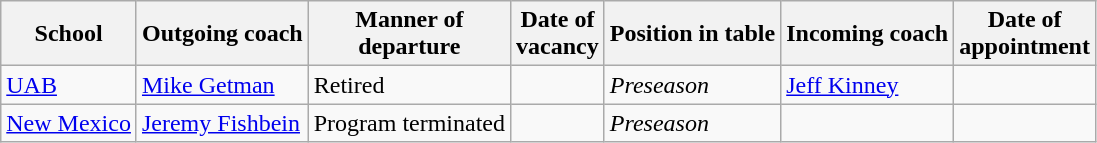<table class="wikitable sortable">
<tr>
<th>School</th>
<th>Outgoing coach</th>
<th>Manner of <br> departure</th>
<th>Date of <br> vacancy</th>
<th>Position in table</th>
<th>Incoming coach</th>
<th>Date of <br> appointment</th>
</tr>
<tr>
<td><a href='#'>UAB</a></td>
<td> <a href='#'>Mike Getman</a></td>
<td>Retired</td>
<td></td>
<td><em>Preseason</em></td>
<td> <a href='#'>Jeff Kinney</a></td>
<td></td>
</tr>
<tr>
<td><a href='#'>New Mexico</a></td>
<td> <a href='#'>Jeremy Fishbein</a></td>
<td>Program terminated</td>
<td></td>
<td><em>Preseason</em></td>
<td></td>
<td></td>
</tr>
</table>
